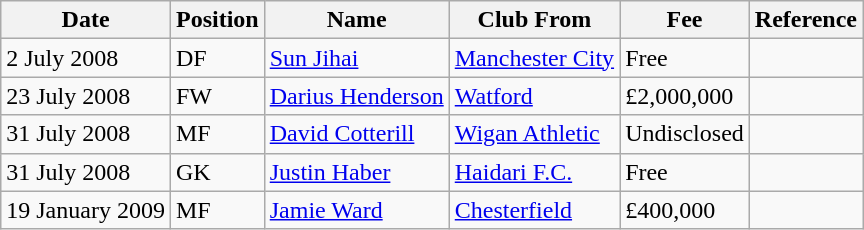<table class="wikitable">
<tr>
<th>Date</th>
<th>Position</th>
<th>Name</th>
<th>Club From</th>
<th>Fee</th>
<th>Reference</th>
</tr>
<tr>
<td>2 July 2008</td>
<td>DF</td>
<td><a href='#'>Sun Jihai</a></td>
<td><a href='#'>Manchester City</a></td>
<td>Free</td>
<td></td>
</tr>
<tr>
<td>23 July 2008</td>
<td>FW</td>
<td><a href='#'>Darius Henderson</a></td>
<td><a href='#'>Watford</a></td>
<td>£2,000,000</td>
<td></td>
</tr>
<tr>
<td>31 July 2008</td>
<td>MF</td>
<td><a href='#'>David Cotterill</a></td>
<td><a href='#'>Wigan Athletic</a></td>
<td>Undisclosed</td>
<td></td>
</tr>
<tr>
<td>31 July 2008</td>
<td>GK</td>
<td><a href='#'>Justin Haber</a></td>
<td><a href='#'>Haidari F.C.</a></td>
<td>Free</td>
<td></td>
</tr>
<tr>
<td>19 January 2009</td>
<td>MF</td>
<td><a href='#'>Jamie Ward</a></td>
<td><a href='#'>Chesterfield</a></td>
<td>£400,000</td>
<td></td>
</tr>
</table>
